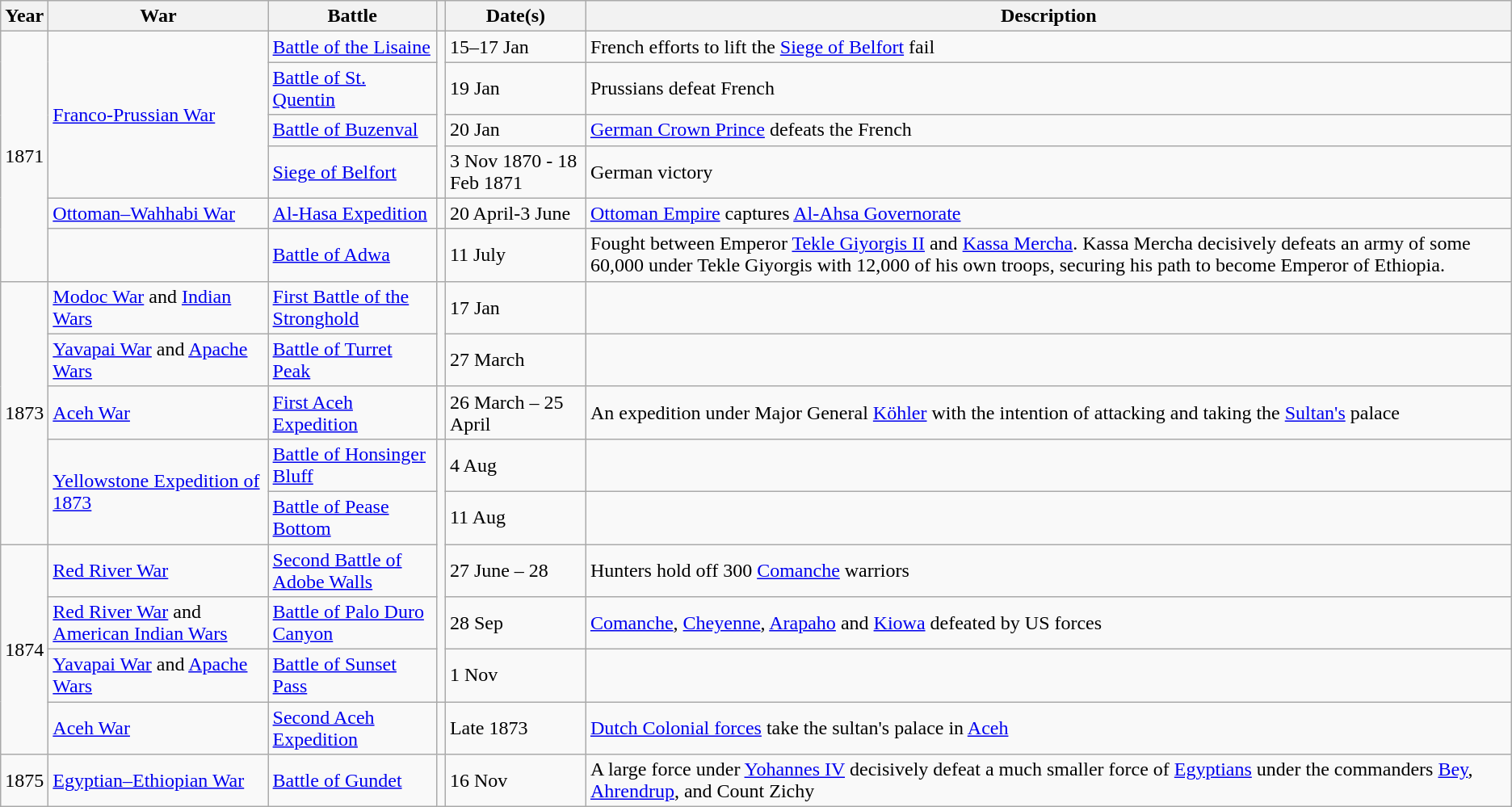<table class="wikitable sortable">
<tr>
<th class="unsortable">Year</th>
<th>War</th>
<th class="unsortable">Battle</th>
<th></th>
<th>Date(s)</th>
<th class="unsortable">Description</th>
</tr>
<tr>
<td rowspan="6">1871</td>
<td rowspan="4"><a href='#'>Franco-Prussian War</a></td>
<td><a href='#'>Battle of the Lisaine</a></td>
<td rowspan="4"></td>
<td>15–17 Jan</td>
<td>French efforts to lift the <a href='#'>Siege of Belfort</a> fail</td>
</tr>
<tr>
<td><a href='#'>Battle of St. Quentin</a></td>
<td>19 Jan</td>
<td>Prussians defeat French</td>
</tr>
<tr>
<td><a href='#'>Battle of Buzenval</a></td>
<td>20 Jan</td>
<td><a href='#'>German Crown Prince</a> defeats the French</td>
</tr>
<tr>
<td><a href='#'>Siege of Belfort</a></td>
<td>3 Nov 1870 - 18 Feb 1871</td>
<td>German victory</td>
</tr>
<tr>
<td><a href='#'>Ottoman–Wahhabi War</a></td>
<td><a href='#'>Al-Hasa Expedition</a></td>
<td></td>
<td>20 April-3 June</td>
<td><a href='#'>Ottoman Empire</a> captures <a href='#'>Al-Ahsa Governorate</a></td>
</tr>
<tr>
<td></td>
<td><a href='#'>Battle of Adwa</a></td>
<td></td>
<td>11 July</td>
<td>Fought between Emperor <a href='#'>Tekle Giyorgis II</a> and <a href='#'>Kassa Mercha</a>. Kassa Mercha decisively defeats an army of some 60,000 under Tekle Giyorgis with 12,000 of his own troops, securing his path to become Emperor of Ethiopia.</td>
</tr>
<tr>
<td rowspan="5">1873</td>
<td><a href='#'>Modoc War</a> and <a href='#'>Indian Wars</a></td>
<td><a href='#'>First Battle of the Stronghold</a></td>
<td rowspan="2"></td>
<td>17 Jan</td>
<td></td>
</tr>
<tr>
<td><a href='#'>Yavapai War</a> and <a href='#'>Apache Wars</a></td>
<td><a href='#'>Battle of Turret Peak</a></td>
<td>27 March</td>
<td></td>
</tr>
<tr>
<td><a href='#'>Aceh War</a></td>
<td><a href='#'>First Aceh Expedition</a></td>
<td></td>
<td>26 March – 25 April</td>
<td>An expedition under Major General <a href='#'>Köhler</a> with the intention of attacking and taking the <a href='#'>Sultan's</a> palace</td>
</tr>
<tr>
<td rowspan="2"><a href='#'>Yellowstone Expedition of 1873</a></td>
<td><a href='#'>Battle of Honsinger Bluff</a></td>
<td rowspan="5"></td>
<td>4 Aug</td>
<td></td>
</tr>
<tr>
<td><a href='#'>Battle of Pease Bottom</a></td>
<td>11 Aug</td>
<td></td>
</tr>
<tr>
<td rowspan="4">1874</td>
<td><a href='#'>Red River War</a></td>
<td><a href='#'>Second Battle of Adobe Walls</a></td>
<td>27 June – 28</td>
<td>Hunters hold off 300 <a href='#'>Comanche</a> warriors</td>
</tr>
<tr>
<td><a href='#'>Red River War</a> and <a href='#'>American Indian Wars</a></td>
<td><a href='#'>Battle of Palo Duro Canyon</a></td>
<td>28 Sep</td>
<td><a href='#'>Comanche</a>, <a href='#'>Cheyenne</a>, <a href='#'>Arapaho</a> and <a href='#'>Kiowa</a> defeated by US forces</td>
</tr>
<tr>
<td><a href='#'>Yavapai War</a> and <a href='#'>Apache Wars</a></td>
<td><a href='#'>Battle of Sunset Pass</a></td>
<td>1 Nov</td>
<td></td>
</tr>
<tr>
<td><a href='#'>Aceh War</a></td>
<td><a href='#'>Second Aceh Expedition</a></td>
<td></td>
<td>Late 1873</td>
<td><a href='#'>Dutch Colonial forces</a> take the sultan's palace in <a href='#'>Aceh</a></td>
</tr>
<tr>
<td>1875</td>
<td><a href='#'>Egyptian–Ethiopian War</a></td>
<td><a href='#'>Battle of Gundet</a></td>
<td></td>
<td>16 Nov</td>
<td>A large force under <a href='#'>Yohannes IV</a> decisively defeat a much smaller force of <a href='#'>Egyptians</a> under the commanders <a href='#'>Bey</a>, <a href='#'>Ahrendrup</a>, and Count Zichy</td>
</tr>
</table>
